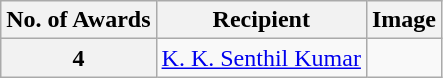<table class="wikitable">
<tr>
<th>No. of Awards</th>
<th>Recipient</th>
<th>Image</th>
</tr>
<tr>
<th>4</th>
<td><a href='#'>K. K. Senthil Kumar</a></td>
<td></td>
</tr>
</table>
